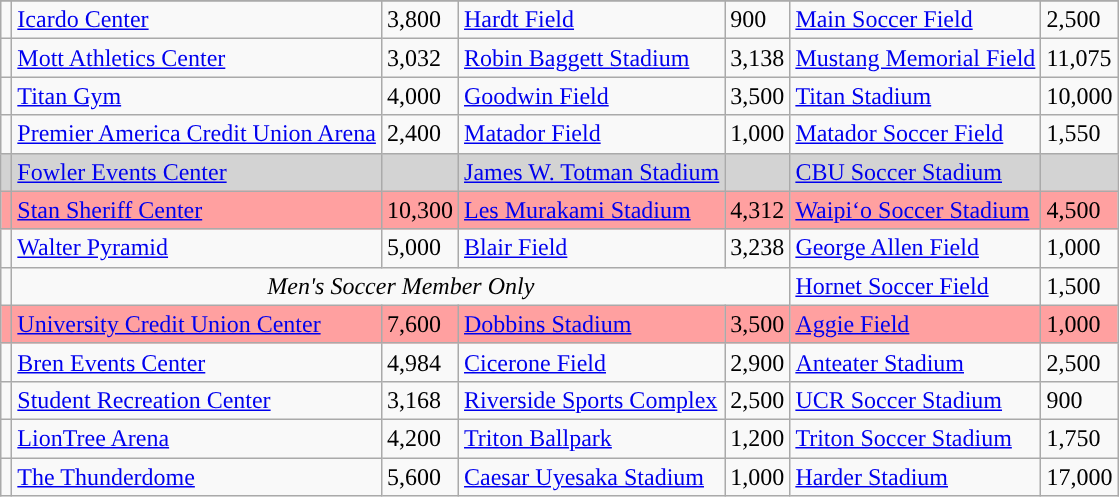<table class="wikitable sortable">
<tr>
</tr>
<tr>
<td style="text-align:center; "><a href='#'></a></td>
<td><a href='#'>Icardo Center</a></td>
<td>3,800</td>
<td><a href='#'>Hardt Field</a></td>
<td>900</td>
<td><a href='#'>Main Soccer Field</a></td>
<td>2,500</td>
</tr>
<tr>
<td style="text-align:center; "><a href='#'></a></td>
<td><a href='#'>Mott Athletics Center</a></td>
<td>3,032</td>
<td><a href='#'>Robin Baggett Stadium</a></td>
<td>3,138</td>
<td><a href='#'>Mustang Memorial Field</a></td>
<td>11,075</td>
</tr>
<tr>
<td style="text-align:center; "><a href='#'></a></td>
<td><a href='#'>Titan Gym</a></td>
<td>4,000</td>
<td><a href='#'>Goodwin Field</a></td>
<td>3,500</td>
<td><a href='#'>Titan Stadium</a></td>
<td>10,000</td>
</tr>
<tr>
<td style="text-align:center; "><a href='#'></a></td>
<td><a href='#'>Premier America Credit Union Arena</a></td>
<td>2,400</td>
<td><a href='#'>Matador Field</a></td>
<td>1,000</td>
<td><a href='#'>Matador Soccer Field</a></td>
<td>1,550</td>
</tr>
<tr bgcolor=lightgray>
<td style="text-align:center; "><a href='#'></a></td>
<td><a href='#'>Fowler Events Center</a></td>
<td></td>
<td><a href='#'>James W. Totman Stadium</a></td>
<td></td>
<td><a href='#'>CBU Soccer Stadium</a></td>
<td></td>
</tr>
<tr bgcolor=#ffa0a0>
<td style="text-align:center; "><a href='#'></a></td>
<td><a href='#'>Stan Sheriff Center</a></td>
<td>10,300</td>
<td><a href='#'>Les Murakami Stadium</a></td>
<td>4,312</td>
<td><a href='#'>Waipiʻo Soccer Stadium</a></td>
<td>4,500</td>
</tr>
<tr>
<td style="text-align:center; "><a href='#'></a></td>
<td><a href='#'>Walter Pyramid</a></td>
<td>5,000</td>
<td><a href='#'>Blair Field</a></td>
<td>3,238</td>
<td><a href='#'>George Allen Field</a></td>
<td>1,000</td>
</tr>
<tr>
<td style="text-align:center; "><a href='#'></a></td>
<td colspan="4" style="text-align:center;"><em>Men's Soccer Member Only</em></td>
<td><a href='#'>Hornet Soccer Field</a></td>
<td>1,500</td>
</tr>
<tr bgcolor=#ffa0a0>
<td style="text-align:center; "><a href='#'></a></td>
<td><a href='#'>University Credit Union Center</a></td>
<td>7,600</td>
<td><a href='#'>Dobbins Stadium</a></td>
<td>3,500</td>
<td><a href='#'>Aggie Field</a></td>
<td>1,000</td>
</tr>
<tr>
<td style="text-align:center; "><a href='#'></a></td>
<td><a href='#'>Bren Events Center</a></td>
<td>4,984</td>
<td><a href='#'>Cicerone Field</a></td>
<td>2,900</td>
<td><a href='#'>Anteater Stadium</a></td>
<td>2,500</td>
</tr>
<tr>
<td style="text-align:center; "><a href='#'></a></td>
<td><a href='#'>Student Recreation Center</a></td>
<td>3,168</td>
<td><a href='#'>Riverside Sports Complex</a></td>
<td>2,500</td>
<td><a href='#'>UCR Soccer Stadium</a></td>
<td>900</td>
</tr>
<tr>
<td style="text-align:center; "><a href='#'></a></td>
<td><a href='#'>LionTree Arena</a></td>
<td>4,200</td>
<td><a href='#'>Triton Ballpark</a></td>
<td>1,200</td>
<td><a href='#'>Triton Soccer Stadium</a></td>
<td>1,750</td>
</tr>
<tr>
<td style="text-align:center; "><a href='#'></a></td>
<td><a href='#'>The Thunderdome</a></td>
<td>5,600</td>
<td><a href='#'>Caesar Uyesaka Stadium</a></td>
<td>1,000</td>
<td><a href='#'>Harder Stadium</a></td>
<td>17,000</td>
</tr>
</table>
